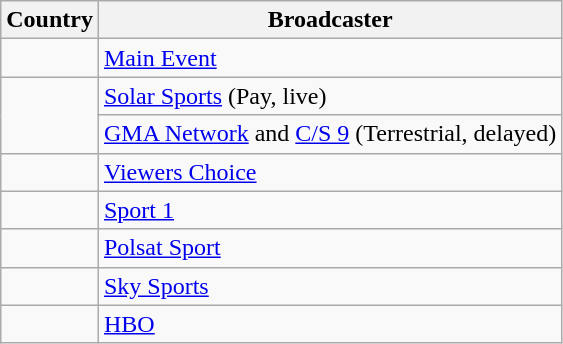<table class="wikitable">
<tr>
<th align=center>Country</th>
<th align=center>Broadcaster</th>
</tr>
<tr>
<td></td>
<td><a href='#'>Main Event</a></td>
</tr>
<tr>
<td style="text-align:left;" rowspan="2"></td>
<td><a href='#'>Solar Sports</a> (Pay, live)</td>
</tr>
<tr>
<td><a href='#'>GMA Network</a> and <a href='#'>C/S 9</a> (Terrestrial, delayed)</td>
</tr>
<tr>
<td></td>
<td><a href='#'>Viewers Choice</a></td>
</tr>
<tr>
<td></td>
<td><a href='#'>Sport 1</a></td>
</tr>
<tr>
<td></td>
<td><a href='#'>Polsat Sport</a></td>
</tr>
<tr>
<td></td>
<td><a href='#'>Sky Sports</a></td>
</tr>
<tr>
<td></td>
<td><a href='#'>HBO</a></td>
</tr>
</table>
